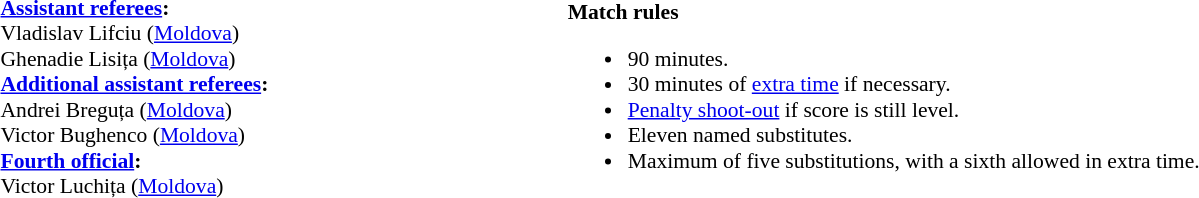<table width=100% style="font-size:90%">
<tr>
<td><br><strong><a href='#'>Assistant referees</a>:</strong>
<br>Vladislav Lifciu (<a href='#'>Moldova</a>)
<br>Ghenadie Lisița (<a href='#'>Moldova</a>)
<br> <strong><a href='#'>Additional assistant referees</a>:</strong>
<br>Andrei Breguța (<a href='#'>Moldova</a>)
<br>Victor Bughenco (<a href='#'>Moldova</a>)
<br><strong><a href='#'>Fourth official</a>:</strong>
<br>Victor Luchița (<a href='#'>Moldova</a>)</td>
<td><br><strong>Match rules</strong><ul><li>90 minutes.</li><li>30 minutes of <a href='#'>extra time</a> if necessary.</li><li><a href='#'>Penalty shoot-out</a> if score is still level.</li><li>Eleven named substitutes.</li><li>Maximum of five substitutions, with a sixth allowed in extra time.</li></ul></td>
</tr>
</table>
